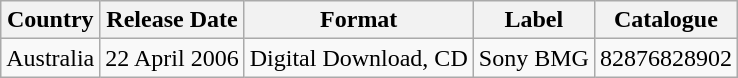<table class="wikitable">
<tr>
<th>Country</th>
<th>Release Date</th>
<th>Format</th>
<th>Label</th>
<th>Catalogue</th>
</tr>
<tr>
<td>Australia</td>
<td>22 April 2006</td>
<td>Digital Download, CD</td>
<td>Sony BMG</td>
<td>82876828902</td>
</tr>
</table>
